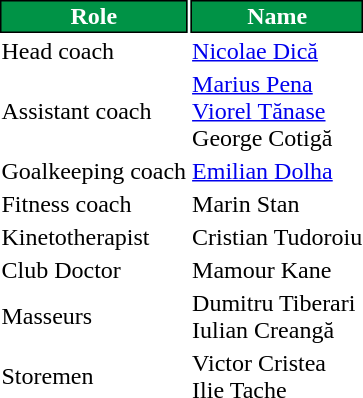<table class="toccolours">
<tr>
<th style="background:#009346;color:#FFFFFF;border:1px solid #000000;">Role</th>
<th style="background:#009346;color:#FFFFFF;border:1px solid #000000;">Name</th>
</tr>
<tr>
<td>Head coach</td>
<td> <a href='#'>Nicolae Dică</a></td>
</tr>
<tr>
<td>Assistant coach</td>
<td> <a href='#'>Marius Pena</a> <br>  <a href='#'>Viorel Tănase</a> <br>  George Cotigă</td>
</tr>
<tr>
<td>Goalkeeping coach</td>
<td> <a href='#'>Emilian Dolha</a></td>
</tr>
<tr>
<td>Fitness coach</td>
<td> Marin Stan</td>
</tr>
<tr>
<td>Kinetotherapist</td>
<td> Cristian Tudoroiu</td>
</tr>
<tr>
<td>Club Doctor</td>
<td> Mamour Kane</td>
</tr>
<tr>
<td>Masseurs</td>
<td> Dumitru Tiberari <br>  Iulian Creangă</td>
</tr>
<tr>
<td>Storemen</td>
<td> Victor Cristea <br>  Ilie Tache</td>
</tr>
</table>
